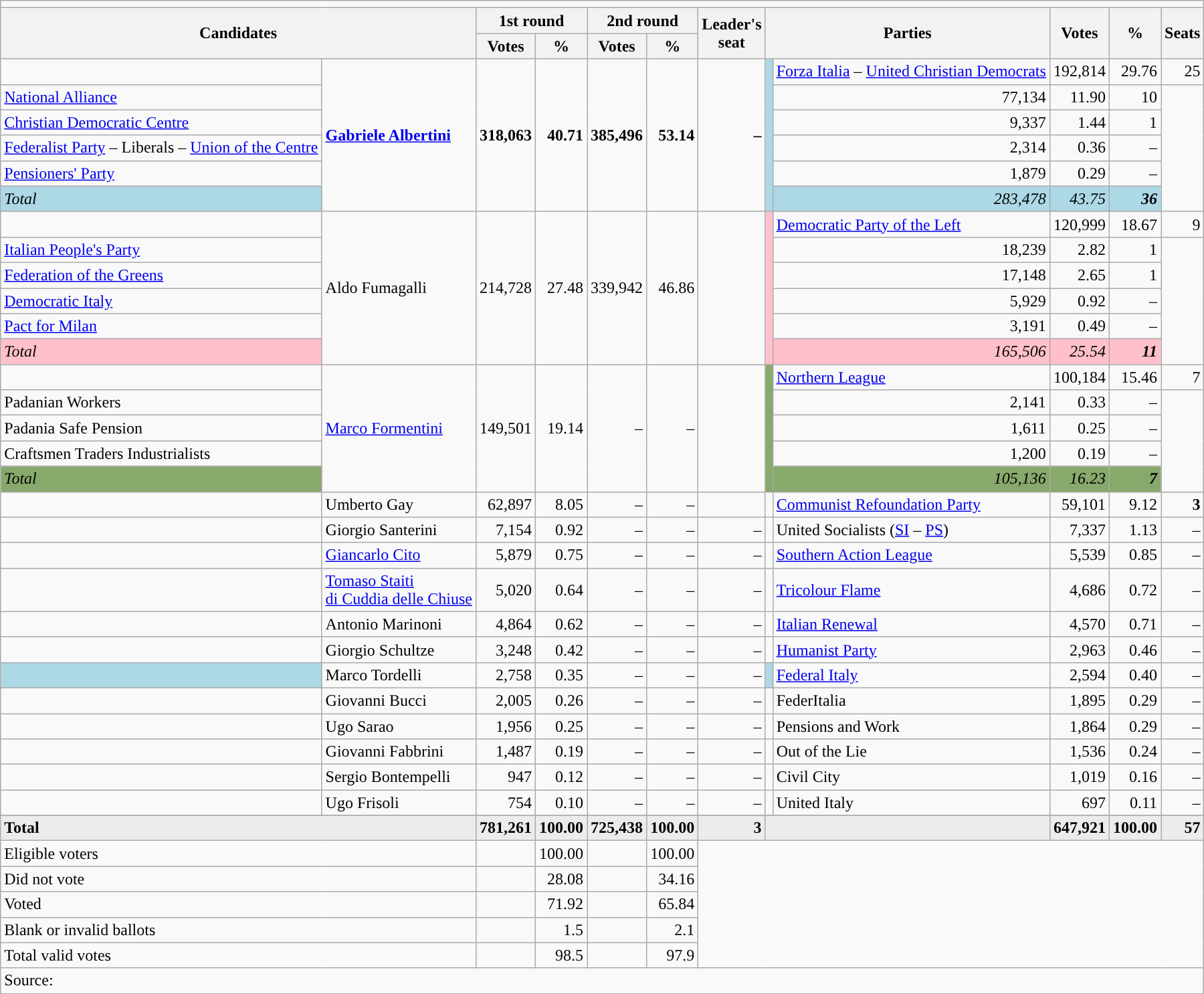<table class="wikitable" style="text-align:left">
<tr>
<td colspan="12"></td>
</tr>
<tr>
<th rowspan=2 colspan="2">Candidates</th>
<th colspan=2>1st round</th>
<th colspan=2>2nd round</th>
<th rowspan=2>Leader's<br>seat</th>
<th rowspan=2 colspan=2>Parties</th>
<th rowspan=2>Votes</th>
<th rowspan=2>%</th>
<th rowspan=2>Seats</th>
</tr>
<tr>
<th>Votes</th>
<th>%</th>
<th>Votes</th>
<th>%</th>
</tr>
<tr>
<td></td>
<td rowspan=6><strong><a href='#'>Gabriele Albertini</a></strong></td>
<td rowspan=6 align=right><strong>318,063</strong></td>
<td rowspan=6 align=right><strong>40.71</strong></td>
<td rowspan=6 align=right><strong>385,496</strong></td>
<td rowspan=6 align=right><strong>53.14</strong></td>
<td rowspan=6 align=right><strong>–</strong></td>
<td rowspan=6 bgcolor="lightblue"></td>
<td><a href='#'>Forza Italia</a> – <a href='#'>United Christian Democrats</a></td>
<td align=right>192,814</td>
<td align=right>29.76</td>
<td align=right>25</td>
</tr>
<tr>
<td><a href='#'>National Alliance</a></td>
<td align=right>77,134</td>
<td align=right>11.90</td>
<td align=right>10</td>
</tr>
<tr>
<td><a href='#'>Christian Democratic Centre</a></td>
<td align=right>9,337</td>
<td align=right>1.44</td>
<td align=right>1</td>
</tr>
<tr>
<td><a href='#'>Federalist Party</a> – Liberals – <a href='#'>Union of the Centre</a></td>
<td align=right>2,314</td>
<td align=right>0.36</td>
<td align=right>–</td>
</tr>
<tr>
<td><a href='#'>Pensioners' Party</a></td>
<td align=right>1,879</td>
<td align=right>0.29</td>
<td align=right>–</td>
</tr>
<tr>
<td bgcolor="lightblue"><em>Total</em></td>
<td bgcolor="lightblue" align=right><em>283,478</em></td>
<td bgcolor="lightblue" align=right><em>43.75</em></td>
<td bgcolor="lightblue" align=right><strong><em>36</em></strong></td>
</tr>
<tr>
<td></td>
<td rowspan=6>Aldo Fumagalli</td>
<td rowspan=6 align=right>214,728</td>
<td rowspan=6 align=right>27.48</td>
<td rowspan=6 align=right>339,942</td>
<td rowspan=6 align=right>46.86</td>
<td rowspan=6 align=right></td>
<td rowspan=6 bgcolor="pink"></td>
<td><a href='#'>Democratic Party of the Left</a></td>
<td align=right>120,999</td>
<td align=right>18.67</td>
<td align=right>9</td>
</tr>
<tr>
<td><a href='#'>Italian People's Party</a></td>
<td align=right>18,239</td>
<td align=right>2.82</td>
<td align=right>1</td>
</tr>
<tr>
<td><a href='#'>Federation of the Greens</a></td>
<td align=right>17,148</td>
<td align=right>2.65</td>
<td align=right>1</td>
</tr>
<tr>
<td><a href='#'>Democratic Italy</a></td>
<td align=right>5,929</td>
<td align=right>0.92</td>
<td align=right>–</td>
</tr>
<tr>
<td><a href='#'>Pact for Milan</a></td>
<td align=right>3,191</td>
<td align=right>0.49</td>
<td align=right>–</td>
</tr>
<tr>
<td bgcolor="pink"><em>Total</em></td>
<td bgcolor="pink" align=right><em>165,506</em></td>
<td bgcolor="pink" align=right><em>25.54</em></td>
<td bgcolor="pink" align=right><strong><em>11</em></strong></td>
</tr>
<tr>
<td></td>
<td rowspan=5><a href='#'>Marco Formentini</a></td>
<td rowspan=5 align=right>149,501</td>
<td rowspan=5 align=right>19.14</td>
<td rowspan=5 align=right>–</td>
<td rowspan=5 align=right>–</td>
<td rowspan=5 align=right></td>
<td rowspan=5 bgcolor="#87A96B"></td>
<td><a href='#'>Northern League</a></td>
<td align=right>100,184</td>
<td align=right>15.46</td>
<td align=right>7</td>
</tr>
<tr>
<td>Padanian Workers</td>
<td align=right>2,141</td>
<td align=right>0.33</td>
<td align=right>–</td>
</tr>
<tr>
<td>Padania Safe Pension</td>
<td align=right>1,611</td>
<td align=right>0.25</td>
<td align=right>–</td>
</tr>
<tr>
<td>Craftsmen Traders Industrialists</td>
<td align=right>1,200</td>
<td align=right>0.19</td>
<td align=right>–</td>
</tr>
<tr>
<td bgcolor="#87A96B"><em>Total</em></td>
<td bgcolor="#87A96B" align=right><em>105,136</em></td>
<td bgcolor="#87A96B" align=right><em>16.23</em></td>
<td bgcolor="#87A96B" align=right><strong><em>7</em></strong></td>
</tr>
<tr>
<td></td>
<td>Umberto Gay</td>
<td align=right>62,897</td>
<td align=right>8.05</td>
<td align=right>–</td>
<td align=right>–</td>
<td align=right></td>
<td bgcolor=></td>
<td><a href='#'>Communist Refoundation Party</a></td>
<td align=right>59,101</td>
<td align=right>9.12</td>
<td align=right><strong>3</strong></td>
</tr>
<tr>
<td></td>
<td>Giorgio Santerini</td>
<td align=right>7,154</td>
<td align=right>0.92</td>
<td align=right>–</td>
<td align=right>–</td>
<td align=right>–</td>
<td></td>
<td>United Socialists (<a href='#'>SI</a> – <a href='#'>PS</a>)</td>
<td align=right>7,337</td>
<td align=right>1.13</td>
<td align=right>–</td>
</tr>
<tr>
<td></td>
<td><a href='#'>Giancarlo Cito</a></td>
<td align=right>5,879</td>
<td align=right>0.75</td>
<td align=right>–</td>
<td align=right>–</td>
<td align=right>–</td>
<td></td>
<td><a href='#'>Southern Action League</a></td>
<td align=right>5,539</td>
<td align=right>0.85</td>
<td align=right>–</td>
</tr>
<tr>
<td></td>
<td><a href='#'>Tomaso Staiti<br>di Cuddia delle Chiuse</a></td>
<td align=right>5,020</td>
<td align=right>0.64</td>
<td align=right>–</td>
<td align=right>–</td>
<td align=right>–</td>
<td></td>
<td><a href='#'>Tricolour Flame</a></td>
<td align=right>4,686</td>
<td align=right>0.72</td>
<td align=right>–</td>
</tr>
<tr>
<td></td>
<td>Antonio Marinoni</td>
<td align=right>4,864</td>
<td align=right>0.62</td>
<td align=right>–</td>
<td align=right>–</td>
<td align=right>–</td>
<td></td>
<td><a href='#'>Italian Renewal</a></td>
<td align=right>4,570</td>
<td align=right>0.71</td>
<td align=right>–</td>
</tr>
<tr>
<td></td>
<td>Giorgio Schultze</td>
<td align=right>3,248</td>
<td align=right>0.42</td>
<td align=right>–</td>
<td align=right>–</td>
<td align=right>–</td>
<td></td>
<td><a href='#'>Humanist Party</a></td>
<td align=right>2,963</td>
<td align=right>0.46</td>
<td align=right>–</td>
</tr>
<tr>
<td bgcolor="lightblue"></td>
<td>Marco Tordelli</td>
<td align=right>2,758</td>
<td align=right>0.35</td>
<td align=right>–</td>
<td align=right>–</td>
<td align=right>–</td>
<td bgcolor="lightblue"></td>
<td><a href='#'>Federal Italy</a></td>
<td align=right>2,594</td>
<td align=right>0.40</td>
<td align=right>–</td>
</tr>
<tr>
<td></td>
<td>Giovanni Bucci</td>
<td align=right>2,005</td>
<td align=right>0.26</td>
<td align=right>–</td>
<td align=right>–</td>
<td align=right>–</td>
<td></td>
<td>FederItalia</td>
<td align=right>1,895</td>
<td align=right>0.29</td>
<td align=right>–</td>
</tr>
<tr>
<td></td>
<td>Ugo Sarao</td>
<td align=right>1,956</td>
<td align=right>0.25</td>
<td align=right>–</td>
<td align=right>–</td>
<td align=right>–</td>
<td></td>
<td>Pensions and Work</td>
<td align=right>1,864</td>
<td align=right>0.29</td>
<td align=right>–</td>
</tr>
<tr>
<td></td>
<td>Giovanni Fabbrini</td>
<td align=right>1,487</td>
<td align=right>0.19</td>
<td align=right>–</td>
<td align=right>–</td>
<td align=right>–</td>
<td></td>
<td>Out of the Lie</td>
<td align=right>1,536</td>
<td align=right>0.24</td>
<td align=right>–</td>
</tr>
<tr>
<td></td>
<td>Sergio Bontempelli</td>
<td align=right>947</td>
<td align=right>0.12</td>
<td align=right>–</td>
<td align=right>–</td>
<td align=right>–</td>
<td></td>
<td>Civil City</td>
<td align=right>1,019</td>
<td align=right>0.16</td>
<td align=right>–</td>
</tr>
<tr>
<td></td>
<td>Ugo Frisoli</td>
<td align=right>754</td>
<td align=right>0.10</td>
<td align=right>–</td>
<td align=right>–</td>
<td align=right>–</td>
<td></td>
<td>United Italy</td>
<td align=right>697</td>
<td align=right>0.11</td>
<td align=right>–</td>
</tr>
<tr>
</tr>
<tr bgcolor=ececec>
<td colspan="2"><strong>Total</strong></td>
<td align=right><strong>781,261</strong></td>
<td align=right><strong>100.00</strong></td>
<td align=right><strong>725,438</strong></td>
<td align=right><strong>100.00</strong></td>
<td align=right><strong>3</strong></td>
<td align=right colspan=2></td>
<td align=right><strong>647,921</strong></td>
<td align=right><strong>100.00</strong></td>
<td align=right><strong>57</strong></td>
</tr>
<tr>
<td colspan=2>Eligible voters</td>
<td style="text-align: right"></td>
<td style="text-align: right">100.00</td>
<td style="text-align: right"></td>
<td style="text-align: right">100.00</td>
<td rowspan=5 colspan=6></td>
</tr>
<tr>
<td colspan=2>Did not vote</td>
<td style="text-align: right"></td>
<td style="text-align: right">28.08</td>
<td style="text-align: right"></td>
<td style="text-align: right">34.16</td>
</tr>
<tr>
<td colspan=2>Voted</td>
<td style="text-align: right"></td>
<td style="text-align: right">71.92</td>
<td style="text-align: right"></td>
<td style="text-align: right">65.84</td>
</tr>
<tr>
<td colspan=2>Blank or invalid ballots</td>
<td style="text-align: right"></td>
<td style="text-align: right">1.5</td>
<td style="text-align: right"></td>
<td style="text-align: right">2.1</td>
</tr>
<tr>
<td colspan=2>Total valid votes</td>
<td style="text-align: right"></td>
<td style="text-align: right">98.5</td>
<td style="text-align: right"></td>
<td style="text-align: right">97.9</td>
</tr>
<tr>
<td style="text-align:left;" colspan="12">Source: </td>
</tr>
</table>
